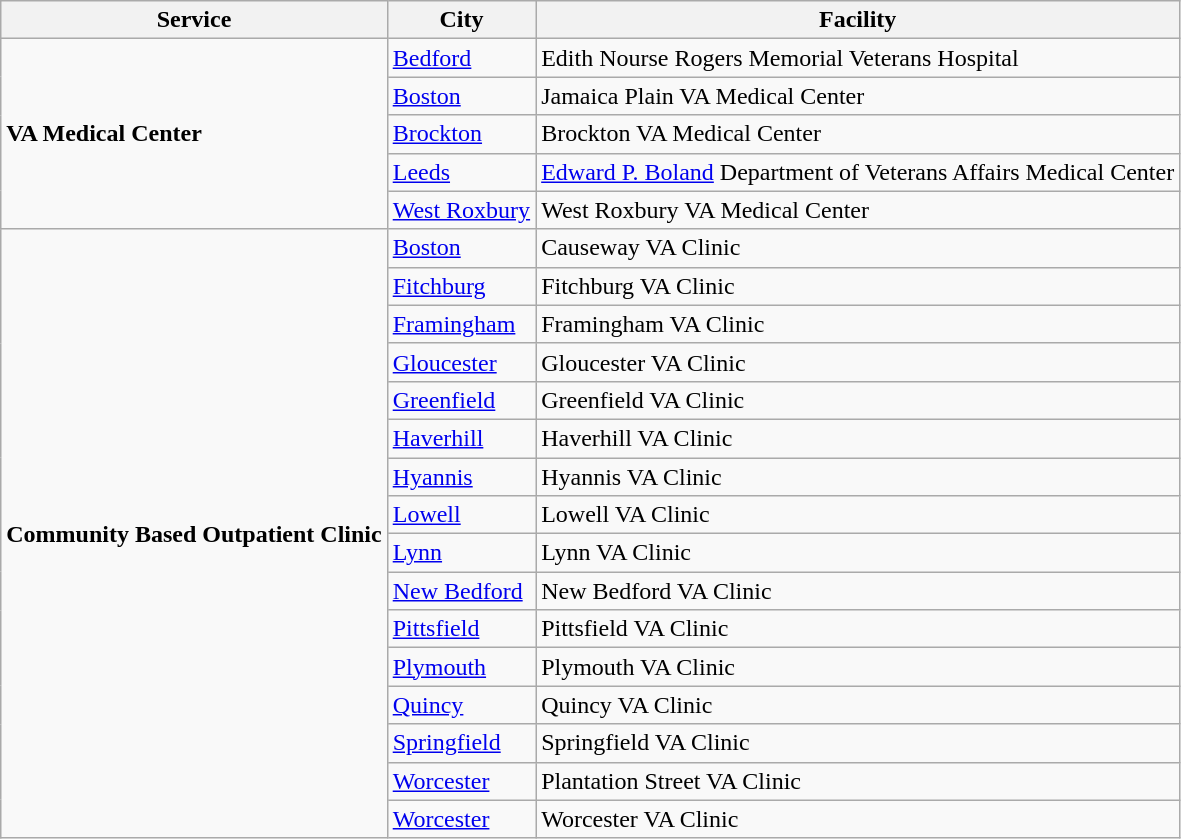<table class="wikitable">
<tr>
<th>Service</th>
<th>City</th>
<th>Facility</th>
</tr>
<tr>
<td rowspan=5><strong>VA Medical Center</strong></td>
<td><a href='#'>Bedford</a></td>
<td>Edith Nourse Rogers Memorial Veterans Hospital</td>
</tr>
<tr>
<td><a href='#'>Boston</a></td>
<td>Jamaica Plain VA Medical Center</td>
</tr>
<tr>
<td><a href='#'>Brockton</a></td>
<td>Brockton VA Medical Center</td>
</tr>
<tr>
<td><a href='#'>Leeds</a></td>
<td><a href='#'>Edward P. Boland</a> Department of Veterans Affairs Medical Center</td>
</tr>
<tr>
<td><a href='#'>West Roxbury</a></td>
<td>West Roxbury VA Medical Center</td>
</tr>
<tr>
<td rowspan=16><strong>Community Based Outpatient Clinic</strong></td>
<td><a href='#'>Boston</a></td>
<td>Causeway VA Clinic</td>
</tr>
<tr>
<td><a href='#'>Fitchburg</a></td>
<td>Fitchburg VA Clinic</td>
</tr>
<tr>
<td><a href='#'>Framingham</a></td>
<td>Framingham VA Clinic</td>
</tr>
<tr>
<td><a href='#'>Gloucester</a></td>
<td>Gloucester VA Clinic</td>
</tr>
<tr>
<td><a href='#'>Greenfield</a></td>
<td>Greenfield VA Clinic</td>
</tr>
<tr>
<td><a href='#'>Haverhill</a></td>
<td>Haverhill VA Clinic</td>
</tr>
<tr>
<td><a href='#'>Hyannis</a></td>
<td>Hyannis VA Clinic</td>
</tr>
<tr>
<td><a href='#'>Lowell</a></td>
<td>Lowell VA Clinic</td>
</tr>
<tr>
<td><a href='#'>Lynn</a></td>
<td>Lynn VA Clinic</td>
</tr>
<tr>
<td><a href='#'>New Bedford</a></td>
<td>New Bedford VA Clinic</td>
</tr>
<tr>
<td><a href='#'>Pittsfield</a></td>
<td>Pittsfield VA Clinic</td>
</tr>
<tr>
<td><a href='#'>Plymouth</a></td>
<td>Plymouth VA Clinic</td>
</tr>
<tr>
<td><a href='#'>Quincy</a></td>
<td>Quincy VA Clinic</td>
</tr>
<tr>
<td><a href='#'>Springfield</a></td>
<td>Springfield VA Clinic</td>
</tr>
<tr>
<td><a href='#'>Worcester</a></td>
<td>Plantation Street VA Clinic</td>
</tr>
<tr>
<td><a href='#'>Worcester</a></td>
<td>Worcester VA Clinic</td>
</tr>
</table>
